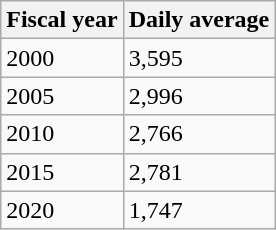<table class="wikitable">
<tr>
<th>Fiscal year</th>
<th>Daily average</th>
</tr>
<tr>
<td>2000</td>
<td>3,595</td>
</tr>
<tr>
<td>2005</td>
<td>2,996</td>
</tr>
<tr>
<td>2010</td>
<td>2,766</td>
</tr>
<tr>
<td>2015</td>
<td>2,781</td>
</tr>
<tr>
<td>2020</td>
<td>1,747</td>
</tr>
</table>
